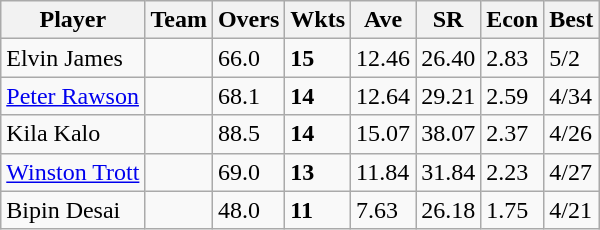<table class="wikitable">
<tr>
<th>Player</th>
<th>Team</th>
<th>Overs</th>
<th>Wkts</th>
<th>Ave</th>
<th>SR</th>
<th>Econ</th>
<th>Best</th>
</tr>
<tr>
<td>Elvin James</td>
<td></td>
<td>66.0</td>
<td><strong>15</strong></td>
<td>12.46</td>
<td>26.40</td>
<td>2.83</td>
<td>5/2</td>
</tr>
<tr>
<td><a href='#'>Peter Rawson</a></td>
<td></td>
<td>68.1</td>
<td><strong>14</strong></td>
<td>12.64</td>
<td>29.21</td>
<td>2.59</td>
<td>4/34</td>
</tr>
<tr>
<td>Kila Kalo</td>
<td></td>
<td>88.5</td>
<td><strong>14</strong></td>
<td>15.07</td>
<td>38.07</td>
<td>2.37</td>
<td>4/26</td>
</tr>
<tr>
<td><a href='#'>Winston Trott</a></td>
<td></td>
<td>69.0</td>
<td><strong>13</strong></td>
<td>11.84</td>
<td>31.84</td>
<td>2.23</td>
<td>4/27</td>
</tr>
<tr>
<td>Bipin Desai</td>
<td></td>
<td>48.0</td>
<td><strong>11</strong></td>
<td>7.63</td>
<td>26.18</td>
<td>1.75</td>
<td>4/21</td>
</tr>
</table>
